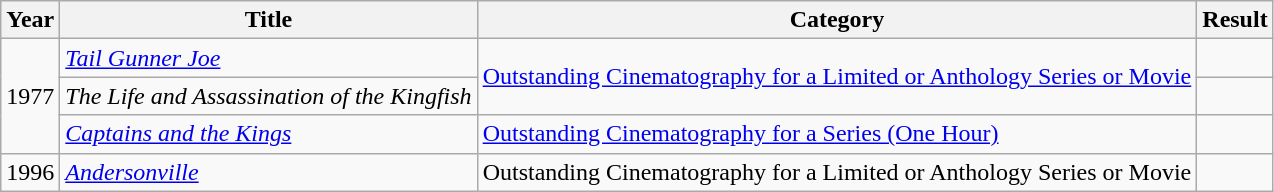<table class="wikitable">
<tr>
<th>Year</th>
<th>Title</th>
<th>Category</th>
<th>Result</th>
</tr>
<tr>
<td rowspan=3>1977</td>
<td><em><a href='#'>Tail Gunner Joe</a></em></td>
<td rowspan=2><a href='#'>Outstanding Cinematography for a Limited or Anthology Series or Movie</a></td>
<td></td>
</tr>
<tr>
<td><em>The Life and Assassination of the Kingfish</em></td>
<td></td>
</tr>
<tr>
<td><em><a href='#'>Captains and the Kings</a></em></td>
<td><a href='#'>Outstanding Cinematography for a Series (One Hour)</a></td>
<td></td>
</tr>
<tr>
<td>1996</td>
<td><em><a href='#'>Andersonville</a></em></td>
<td>Outstanding Cinematography for a Limited or Anthology Series or Movie</td>
<td></td>
</tr>
</table>
